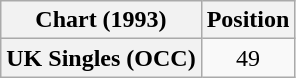<table class="wikitable plainrowheaders" style="text-align:center">
<tr>
<th>Chart (1993)</th>
<th>Position</th>
</tr>
<tr>
<th scope="row">UK Singles (OCC)</th>
<td>49</td>
</tr>
</table>
